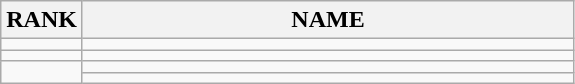<table class="wikitable">
<tr>
<th>RANK</th>
<th style="width: 20em">NAME</th>
</tr>
<tr>
<td align="center"></td>
<td></td>
</tr>
<tr>
<td align="center"></td>
<td></td>
</tr>
<tr>
<td rowspan=2 align="center"></td>
<td></td>
</tr>
<tr>
<td></td>
</tr>
</table>
